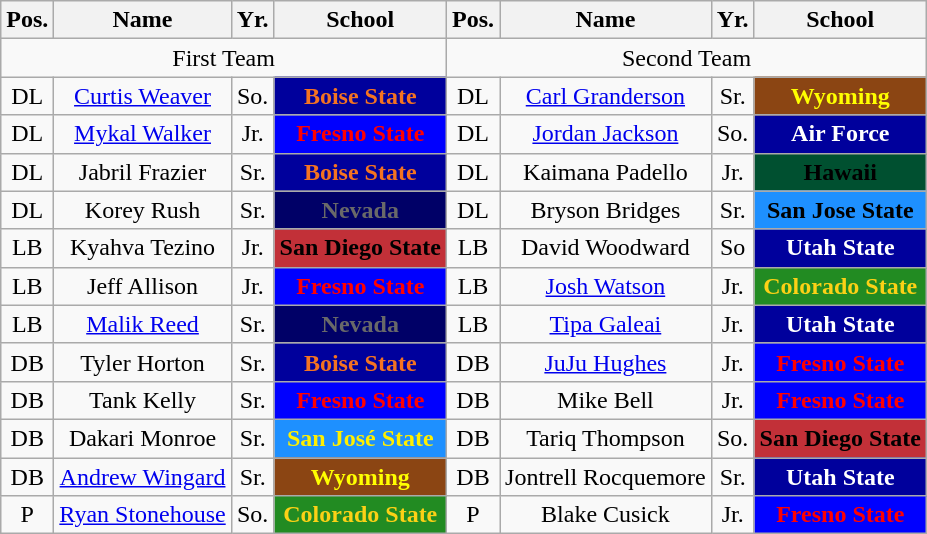<table class="wikitable">
<tr>
<th>Pos.</th>
<th>Name</th>
<th>Yr.</th>
<th>School</th>
<th>Pos.</th>
<th>Name</th>
<th>Yr.</th>
<th>School</th>
</tr>
<tr>
<td colspan="4" style="text-align:center;">First Team</td>
<td colspan="4" style="text-align:center;">Second Team</td>
</tr>
<tr style="text-align:center;">
<td>DL</td>
<td><a href='#'>Curtis Weaver</a></td>
<td>So.</td>
<th style="background:#00009C; color:#f47321;">Boise State</th>
<td>DL</td>
<td><a href='#'>Carl Granderson</a></td>
<td>Sr.</td>
<th style="background:#8B4513; color:#FFFF00;">Wyoming</th>
</tr>
<tr style="text-align:center;">
<td>DL</td>
<td><a href='#'>Mykal Walker</a></td>
<td>Jr.</td>
<th style="background:#0000FF; color:#FF0000;">Fresno State</th>
<td>DL</td>
<td><a href='#'>Jordan Jackson</a></td>
<td>So.</td>
<th style="background:#00009c; color:#fff;">Air Force</th>
</tr>
<tr style="text-align:center;">
<td>DL</td>
<td>Jabril Frazier</td>
<td>Sr.</td>
<th style="background:#00009C; color:#f47321;">Boise State</th>
<td>DL</td>
<td>Kaimana Padello</td>
<td>Jr.</td>
<th style="background:#005030; color:#000;">Hawaii</th>
</tr>
<tr style="text-align:center;">
<td>DL</td>
<td>Korey Rush</td>
<td>Sr.</td>
<th style="background:#000067; color:dimGrey;">Nevada</th>
<td>DL</td>
<td>Bryson Bridges</td>
<td>Sr.</td>
<th style="background:#1E90FF; color:#000000;">San Jose State</th>
</tr>
<tr style="text-align:center;">
<td>LB</td>
<td>Kyahva Tezino</td>
<td>Jr.</td>
<th style="background:#C23038; color:#000000;">San Diego State</th>
<td>LB</td>
<td>David Woodward</td>
<td>So</td>
<th style="background:#00009c; color:#FFF">Utah State</th>
</tr>
<tr style="text-align:center;">
<td>LB</td>
<td>Jeff Allison</td>
<td>Jr.</td>
<th style="background:#0000FF; color:#FF0000;">Fresno State</th>
<td>LB</td>
<td><a href='#'>Josh Watson</a></td>
<td>Jr.</td>
<th style="background:#228B22; color:#FCD116;">Colorado State</th>
</tr>
<tr style="text-align:center;">
<td>LB</td>
<td><a href='#'>Malik Reed</a></td>
<td>Sr.</td>
<th style="background:#000067; color:dimGrey;">Nevada</th>
<td>LB</td>
<td><a href='#'>Tipa Galeai</a></td>
<td>Jr.</td>
<th style="background:#00009c; color:#FFF">Utah State</th>
</tr>
<tr style="text-align:center;">
<td>DB</td>
<td>Tyler Horton</td>
<td>Sr.</td>
<th style="background:#00009C; color:#f47321;">Boise State</th>
<td>DB</td>
<td><a href='#'>JuJu Hughes</a></td>
<td>Jr.</td>
<th style="background:#0000FF; color:#FF0000;">Fresno State</th>
</tr>
<tr style="text-align:center;">
<td>DB</td>
<td>Tank Kelly</td>
<td>Sr.</td>
<th style="background:#0000FF; color:#FF0000;">Fresno State</th>
<td>DB</td>
<td>Mike Bell</td>
<td>Jr.</td>
<th style="background:#0000FF; color:#FF0000;">Fresno State</th>
</tr>
<tr style="text-align:center;">
<td>DB</td>
<td>Dakari Monroe</td>
<td>Sr.</td>
<th style="background:#1E90FF; color:#FFEF00">San José State</th>
<td>DB</td>
<td>Tariq Thompson</td>
<td>So.</td>
<th style="background:#C23038; color:#000000;">San Diego State</th>
</tr>
<tr style="text-align:center;">
<td>DB</td>
<td><a href='#'>Andrew Wingard</a></td>
<td>Sr.</td>
<th style="background:#8B4513; color:#FFFF00;">Wyoming</th>
<td>DB</td>
<td>Jontrell Rocquemore</td>
<td>Sr.</td>
<th style="background:#00009c; color:#FFF">Utah State</th>
</tr>
<tr style="text-align:center;">
<td>P</td>
<td><a href='#'>Ryan Stonehouse</a></td>
<td>So.</td>
<th style="background:#228B22; color:#FCD116;">Colorado State</th>
<td>P</td>
<td>Blake Cusick</td>
<td>Jr.</td>
<th style="background:#0000FF; color:#FF0000;">Fresno State</th>
</tr>
</table>
